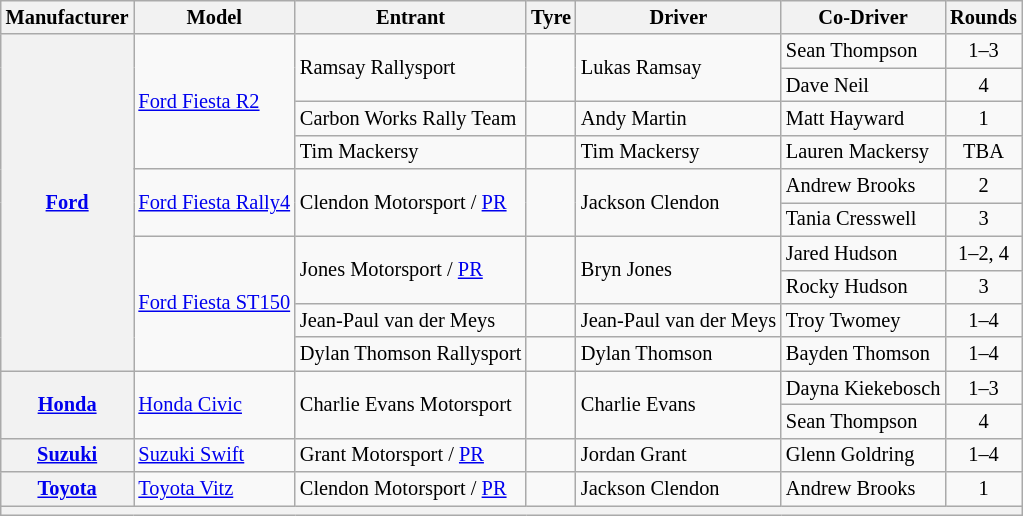<table class="wikitable" style=font-size:85%;>
<tr>
<th>Manufacturer</th>
<th>Model</th>
<th>Entrant</th>
<th>Tyre</th>
<th>Driver</th>
<th>Co-Driver</th>
<th>Rounds</th>
</tr>
<tr>
<th rowspan=10><a href='#'>Ford</a></th>
<td rowspan=4><a href='#'>Ford Fiesta R2</a></td>
<td rowspan=2> Ramsay Rallysport</td>
<td rowspan=2 align=center></td>
<td rowspan=2> Lukas Ramsay</td>
<td> Sean Thompson</td>
<td align=center>1–3</td>
</tr>
<tr>
<td> Dave Neil</td>
<td align=center>4</td>
</tr>
<tr>
<td> Carbon Works Rally Team</td>
<td align=center></td>
<td> Andy Martin</td>
<td> Matt Hayward</td>
<td align=center>1</td>
</tr>
<tr>
<td> Tim Mackersy</td>
<td align=center></td>
<td> Tim Mackersy</td>
<td> Lauren Mackersy</td>
<td align=center>TBA</td>
</tr>
<tr>
<td rowspan=2><a href='#'>Ford Fiesta Rally4</a></td>
<td rowspan=2> Clendon Motorsport / <a href='#'>PR</a></td>
<td rowspan=2 align=center></td>
<td rowspan=2> Jackson Clendon</td>
<td> Andrew Brooks</td>
<td align=center>2</td>
</tr>
<tr>
<td> Tania Cresswell</td>
<td align=center>3</td>
</tr>
<tr>
<td rowspan=4><a href='#'>Ford Fiesta ST150</a></td>
<td rowspan=2> Jones Motorsport / <a href='#'>PR</a></td>
<td rowspan=2 align=center></td>
<td rowspan=2> Bryn Jones</td>
<td> Jared Hudson</td>
<td align=center>1–2, 4</td>
</tr>
<tr>
<td> Rocky Hudson</td>
<td align=center>3</td>
</tr>
<tr>
<td> Jean-Paul van der Meys</td>
<td align=center></td>
<td> Jean-Paul van der Meys</td>
<td> Troy Twomey</td>
<td align=center>1–4</td>
</tr>
<tr>
<td> Dylan Thomson Rallysport</td>
<td align=center></td>
<td> Dylan Thomson</td>
<td> Bayden Thomson</td>
<td align=center>1–4</td>
</tr>
<tr>
<th rowspan=2><a href='#'>Honda</a></th>
<td rowspan=2><a href='#'>Honda Civic</a></td>
<td rowspan=2> Charlie Evans Motorsport</td>
<td rowspan=2 align=center></td>
<td rowspan=2> Charlie Evans</td>
<td> Dayna Kiekebosch</td>
<td align=center>1–3</td>
</tr>
<tr>
<td> Sean Thompson</td>
<td align=center>4</td>
</tr>
<tr>
<th rowspan=1><a href='#'>Suzuki</a></th>
<td rowspan=1><a href='#'>Suzuki Swift</a></td>
<td> Grant Motorsport / <a href='#'>PR</a></td>
<td align=center></td>
<td> Jordan Grant</td>
<td> Glenn Goldring</td>
<td align=center>1–4</td>
</tr>
<tr>
<th rowspan=1><a href='#'>Toyota</a></th>
<td rowspan=1><a href='#'>Toyota Vitz</a></td>
<td> Clendon Motorsport / <a href='#'>PR</a></td>
<td align=center></td>
<td> Jackson Clendon</td>
<td> Andrew Brooks</td>
<td align=center>1</td>
</tr>
<tr>
<th colspan=7></th>
</tr>
</table>
